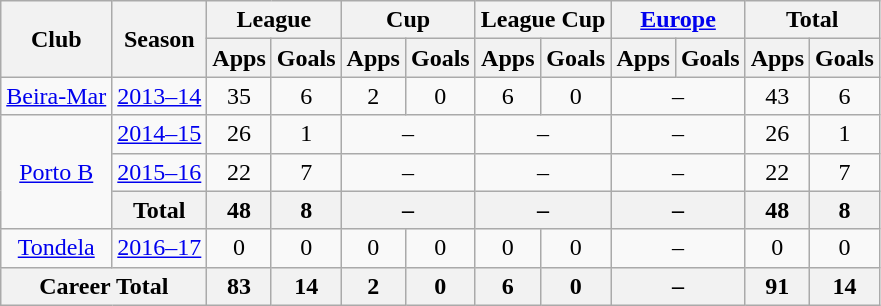<table class="wikitable" style="text-align: center;">
<tr>
<th rowspan="2">Club</th>
<th rowspan="2">Season</th>
<th colspan="2">League</th>
<th colspan="2">Cup</th>
<th colspan="2">League Cup</th>
<th colspan="2"><a href='#'>Europe</a></th>
<th colspan="2">Total</th>
</tr>
<tr>
<th>Apps</th>
<th>Goals</th>
<th>Apps</th>
<th>Goals</th>
<th>Apps</th>
<th>Goals</th>
<th>Apps</th>
<th>Goals</th>
<th>Apps</th>
<th>Goals</th>
</tr>
<tr>
<td rowspan="1" valign="center"><a href='#'>Beira-Mar</a></td>
<td><a href='#'>2013–14</a></td>
<td>35</td>
<td>6</td>
<td>2</td>
<td>0</td>
<td>6</td>
<td>0</td>
<td colspan="2">–</td>
<td>43</td>
<td>6</td>
</tr>
<tr>
<td rowspan="3" valign="center"><a href='#'>Porto B</a></td>
<td><a href='#'>2014–15</a></td>
<td>26</td>
<td>1</td>
<td colspan="2">–</td>
<td colspan="2">–</td>
<td colspan="2">–</td>
<td>26</td>
<td>1</td>
</tr>
<tr>
<td><a href='#'>2015–16</a></td>
<td>22</td>
<td>7</td>
<td colspan="2">–</td>
<td colspan="2">–</td>
<td colspan="2">–</td>
<td>22</td>
<td>7</td>
</tr>
<tr>
<th>Total</th>
<th>48</th>
<th>8</th>
<th colspan="2">–</th>
<th colspan="2">–</th>
<th colspan="2">–</th>
<th>48</th>
<th>8</th>
</tr>
<tr>
<td rowspan="1" valign="center"><a href='#'>Tondela</a></td>
<td><a href='#'>2016–17</a></td>
<td>0</td>
<td>0</td>
<td>0</td>
<td>0</td>
<td>0</td>
<td>0</td>
<td colspan="2">–</td>
<td>0</td>
<td>0</td>
</tr>
<tr>
<th colspan="2">Career Total</th>
<th>83</th>
<th>14</th>
<th>2</th>
<th>0</th>
<th>6</th>
<th>0</th>
<th colspan="2">–</th>
<th>91</th>
<th>14</th>
</tr>
</table>
